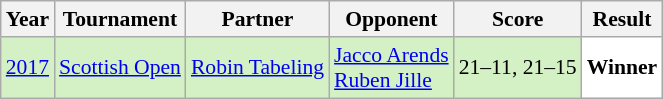<table class="sortable wikitable" style="font-size: 90%;">
<tr>
<th>Year</th>
<th>Tournament</th>
<th>Partner</th>
<th>Opponent</th>
<th>Score</th>
<th>Result</th>
</tr>
<tr style="background:#D4F1C5">
<td align="center"><a href='#'>2017</a></td>
<td align="left"><a href='#'>Scottish Open</a></td>
<td align="left"> <a href='#'>Robin Tabeling</a></td>
<td align="left"> <a href='#'>Jacco Arends</a><br> <a href='#'>Ruben Jille</a></td>
<td align="left">21–11, 21–15</td>
<td style="text-align:left; background:white"> <strong>Winner</strong></td>
</tr>
</table>
